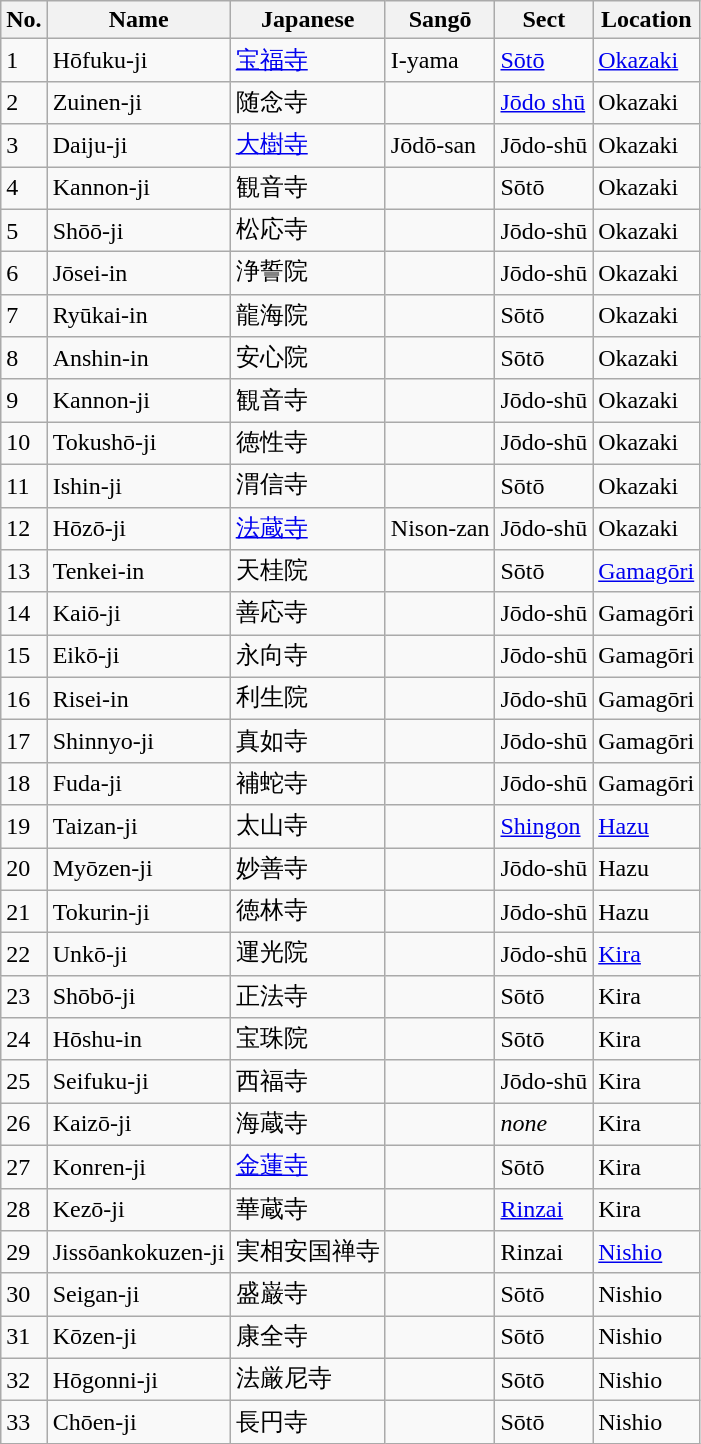<table class="sortable wikitable">
<tr>
<th>No.</th>
<th>Name</th>
<th>Japanese</th>
<th>Sangō</th>
<th>Sect</th>
<th>Location</th>
</tr>
<tr>
<td>1</td>
<td>Hōfuku-ji</td>
<td><a href='#'>宝福寺</a></td>
<td>I-yama</td>
<td><a href='#'>Sōtō</a></td>
<td><a href='#'>Okazaki</a></td>
</tr>
<tr>
<td>2</td>
<td>Zuinen-ji</td>
<td>随念寺</td>
<td></td>
<td><a href='#'>Jōdo shū</a></td>
<td>Okazaki</td>
</tr>
<tr>
<td>3</td>
<td>Daiju-ji</td>
<td><a href='#'>大樹寺</a></td>
<td>Jōdō-san</td>
<td>Jōdo-shū</td>
<td>Okazaki</td>
</tr>
<tr>
<td>4</td>
<td>Kannon-ji</td>
<td>観音寺</td>
<td></td>
<td>Sōtō</td>
<td>Okazaki</td>
</tr>
<tr>
<td>5</td>
<td>Shōō-ji</td>
<td>松応寺</td>
<td></td>
<td>Jōdo-shū</td>
<td>Okazaki</td>
</tr>
<tr>
<td>6</td>
<td>Jōsei-in</td>
<td>浄誓院</td>
<td></td>
<td>Jōdo-shū</td>
<td>Okazaki</td>
</tr>
<tr>
<td>7</td>
<td>Ryūkai-in</td>
<td>龍海院</td>
<td></td>
<td>Sōtō</td>
<td>Okazaki</td>
</tr>
<tr>
<td>8</td>
<td>Anshin-in</td>
<td>安心院</td>
<td></td>
<td>Sōtō</td>
<td>Okazaki</td>
</tr>
<tr>
<td>9</td>
<td>Kannon-ji</td>
<td>観音寺</td>
<td></td>
<td>Jōdo-shū</td>
<td>Okazaki</td>
</tr>
<tr>
<td>10</td>
<td>Tokushō-ji</td>
<td>徳性寺</td>
<td></td>
<td>Jōdo-shū</td>
<td>Okazaki</td>
</tr>
<tr>
<td>11</td>
<td>Ishin-ji</td>
<td>渭信寺</td>
<td></td>
<td>Sōtō</td>
<td>Okazaki</td>
</tr>
<tr>
<td>12</td>
<td>Hōzō-ji</td>
<td><a href='#'>法蔵寺</a></td>
<td>Nison-zan</td>
<td>Jōdo-shū</td>
<td>Okazaki</td>
</tr>
<tr>
<td>13</td>
<td>Tenkei-in</td>
<td>天桂院</td>
<td></td>
<td>Sōtō</td>
<td><a href='#'>Gamagōri</a></td>
</tr>
<tr>
<td>14</td>
<td>Kaiō-ji</td>
<td>善応寺</td>
<td></td>
<td>Jōdo-shū</td>
<td>Gamagōri</td>
</tr>
<tr>
<td>15</td>
<td>Eikō-ji</td>
<td>永向寺</td>
<td></td>
<td>Jōdo-shū</td>
<td>Gamagōri</td>
</tr>
<tr>
<td>16</td>
<td>Risei-in</td>
<td>利生院</td>
<td></td>
<td>Jōdo-shū</td>
<td>Gamagōri</td>
</tr>
<tr>
<td>17</td>
<td>Shinnyo-ji</td>
<td>真如寺</td>
<td></td>
<td>Jōdo-shū</td>
<td>Gamagōri</td>
</tr>
<tr>
<td>18</td>
<td>Fuda-ji</td>
<td>補蛇寺</td>
<td></td>
<td>Jōdo-shū</td>
<td>Gamagōri</td>
</tr>
<tr>
<td>19</td>
<td>Taizan-ji</td>
<td>太山寺</td>
<td></td>
<td><a href='#'>Shingon</a></td>
<td><a href='#'>Hazu</a></td>
</tr>
<tr>
<td>20</td>
<td>Myōzen-ji</td>
<td>妙善寺</td>
<td></td>
<td>Jōdo-shū</td>
<td>Hazu</td>
</tr>
<tr>
<td>21</td>
<td>Tokurin-ji</td>
<td>徳林寺</td>
<td></td>
<td>Jōdo-shū</td>
<td>Hazu</td>
</tr>
<tr>
<td>22</td>
<td>Unkō-ji</td>
<td>運光院</td>
<td></td>
<td>Jōdo-shū</td>
<td><a href='#'>Kira</a></td>
</tr>
<tr>
<td>23</td>
<td>Shōbō-ji</td>
<td>正法寺</td>
<td></td>
<td>Sōtō</td>
<td>Kira</td>
</tr>
<tr>
<td>24</td>
<td>Hōshu-in</td>
<td>宝珠院</td>
<td></td>
<td>Sōtō</td>
<td>Kira</td>
</tr>
<tr>
<td>25</td>
<td>Seifuku-ji</td>
<td>西福寺</td>
<td></td>
<td>Jōdo-shū</td>
<td>Kira</td>
</tr>
<tr>
<td>26</td>
<td>Kaizō-ji</td>
<td>海蔵寺</td>
<td></td>
<td><em>none</em></td>
<td>Kira</td>
</tr>
<tr>
<td>27</td>
<td>Konren-ji</td>
<td><a href='#'>金蓮寺</a></td>
<td></td>
<td>Sōtō</td>
<td>Kira</td>
</tr>
<tr>
<td>28</td>
<td>Kezō-ji</td>
<td>華蔵寺</td>
<td></td>
<td><a href='#'>Rinzai</a></td>
<td>Kira</td>
</tr>
<tr>
<td>29</td>
<td>Jissōankokuzen-ji</td>
<td>実相安国禅寺</td>
<td></td>
<td>Rinzai</td>
<td><a href='#'>Nishio</a></td>
</tr>
<tr>
<td>30</td>
<td>Seigan-ji</td>
<td>盛巌寺</td>
<td></td>
<td>Sōtō</td>
<td>Nishio</td>
</tr>
<tr>
<td>31</td>
<td>Kōzen-ji</td>
<td>康全寺</td>
<td></td>
<td>Sōtō</td>
<td>Nishio</td>
</tr>
<tr>
<td>32</td>
<td>Hōgonni-ji</td>
<td>法厳尼寺</td>
<td></td>
<td>Sōtō</td>
<td>Nishio</td>
</tr>
<tr>
<td>33</td>
<td>Chōen-ji</td>
<td>長円寺</td>
<td></td>
<td>Sōtō</td>
<td>Nishio</td>
</tr>
</table>
